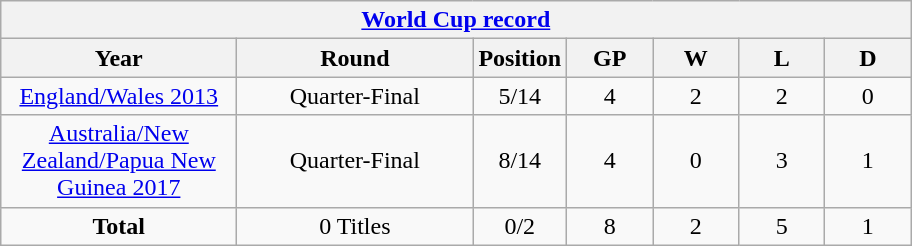<table class="wikitable" style="text-align: center;">
<tr>
<th colspan=9><a href='#'>World Cup record</a></th>
</tr>
<tr>
<th width=150>Year</th>
<th width=150>Round</th>
<th width=50>Position</th>
<th width=50>GP</th>
<th width=50>W</th>
<th width=50>L</th>
<th width=50>D</th>
</tr>
<tr>
<td><a href='#'>England/Wales 2013</a></td>
<td>Quarter-Final</td>
<td>5/14</td>
<td>4</td>
<td>2</td>
<td>2</td>
<td>0</td>
</tr>
<tr>
<td><a href='#'>Australia/New Zealand/Papua New Guinea 2017</a></td>
<td>Quarter-Final</td>
<td>8/14</td>
<td>4</td>
<td>0</td>
<td>3</td>
<td>1</td>
</tr>
<tr>
<td><strong>Total</strong></td>
<td>0 Titles</td>
<td>0/2</td>
<td>8</td>
<td>2</td>
<td>5</td>
<td>1</td>
</tr>
</table>
